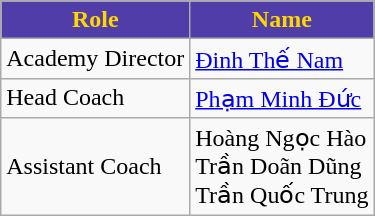<table class="wikitable">
<tr>
<th style="background:#513da7; color:#FFD700">Role</th>
<th style="background:#513da7; color:#FFD700">Name</th>
</tr>
<tr>
<td>Academy Director</td>
<td> <a href='#'>Đinh Thế Nam</a></td>
</tr>
<tr>
<td>Head Coach</td>
<td> <a href='#'>Phạm Minh Đức</a></td>
</tr>
<tr>
<td>Assistant Coach</td>
<td> Hoàng Ngọc Hào<br> Trần Doãn Dũng<br> Trần Quốc Trung</td>
</tr>
</table>
